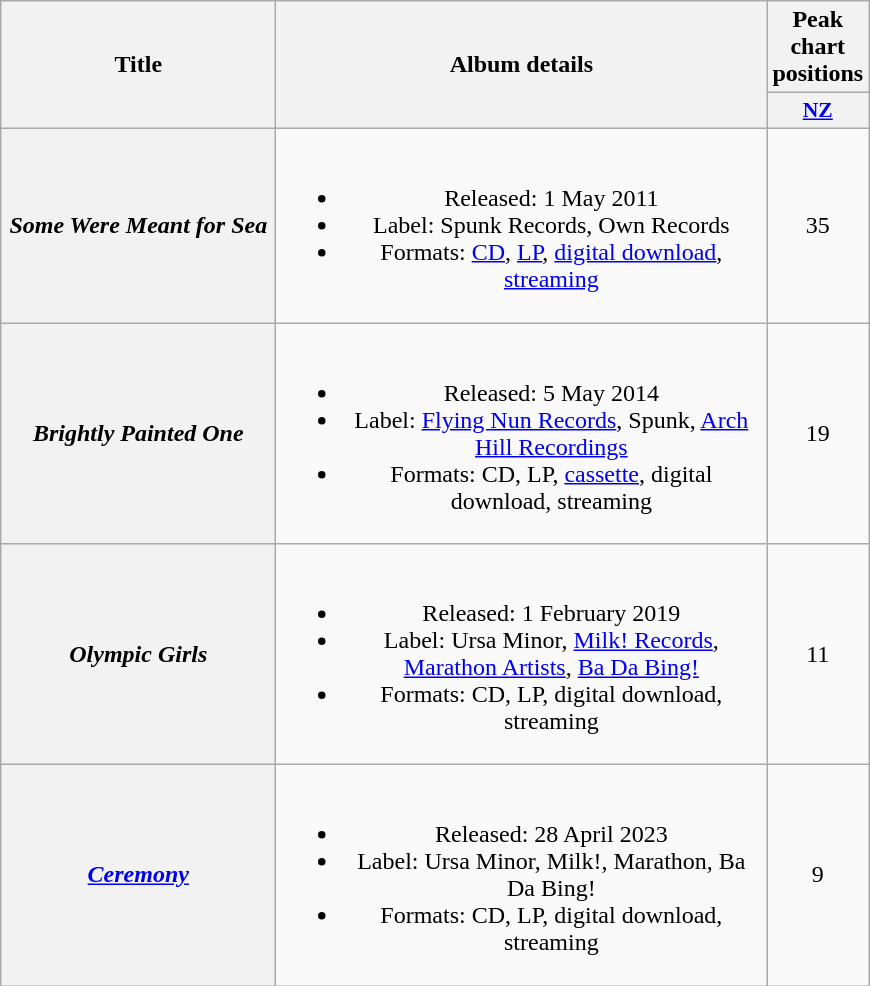<table class="wikitable plainrowheaders" style="text-align:center;">
<tr>
<th scope="col" rowspan="2" style="width:11em;">Title</th>
<th scope="col" rowspan="2" style="width:20em;">Album details</th>
<th scope="col" colspan="1">Peak chart positions</th>
</tr>
<tr>
<th scope="col" style="width:2.5em;font-size:90%;"><a href='#'>NZ</a><br></th>
</tr>
<tr>
<th scope="row"><em>Some Were Meant for Sea</em></th>
<td><br><ul><li>Released: 1 May 2011</li><li>Label: Spunk Records, Own Records</li><li>Formats: <a href='#'>CD</a>, <a href='#'>LP</a>, <a href='#'>digital download</a>, <a href='#'>streaming</a></li></ul></td>
<td>35</td>
</tr>
<tr>
<th scope="row"><em>Brightly Painted One</em></th>
<td><br><ul><li>Released: 5 May 2014</li><li>Label: <a href='#'>Flying Nun Records</a>, Spunk, <a href='#'>Arch Hill Recordings</a></li><li>Formats: CD, LP, <a href='#'>cassette</a>, digital download, streaming</li></ul></td>
<td>19</td>
</tr>
<tr>
<th scope="row"><em>Olympic Girls</em></th>
<td><br><ul><li>Released: 1 February 2019</li><li>Label: Ursa Minor, <a href='#'>Milk! Records</a>, <a href='#'>Marathon Artists</a>, <a href='#'>Ba Da Bing!</a></li><li>Formats: CD, LP, digital download, streaming</li></ul></td>
<td>11</td>
</tr>
<tr>
<th scope="row"><em><a href='#'>Ceremony</a></em></th>
<td><br><ul><li>Released: 28 April 2023</li><li>Label: Ursa Minor, Milk!, Marathon, Ba Da Bing!</li><li>Formats: CD, LP, digital download, streaming</li></ul></td>
<td>9</td>
</tr>
</table>
